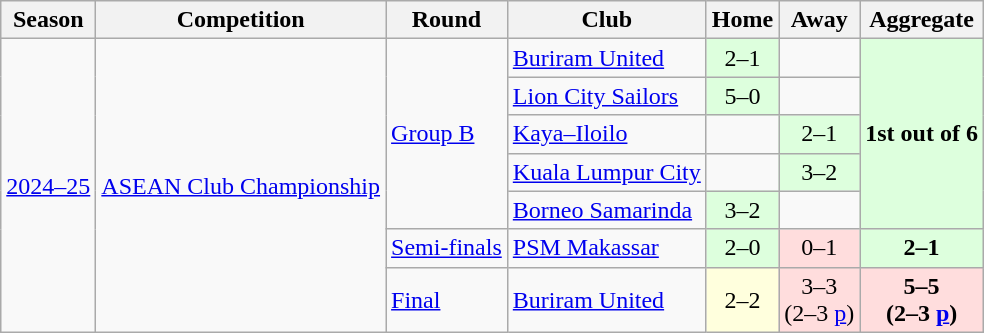<table class="wikitable">
<tr>
<th>Season</th>
<th>Competition</th>
<th>Round</th>
<th>Club</th>
<th>Home</th>
<th>Away</th>
<th>Aggregate</th>
</tr>
<tr>
<td rowspan="7"><a href='#'>2024–25</a></td>
<td rowspan="7"><a href='#'>ASEAN Club Championship</a></td>
<td rowspan="5"><a href='#'>Group B</a></td>
<td> <a href='#'>Buriram United</a></td>
<td style="text-align:center; background:#dfd;">2–1</td>
<td></td>
<td rowspan="5" style="background:#dfd;" align="center"><strong>1st out of 6</strong></td>
</tr>
<tr>
<td> <a href='#'>Lion City Sailors</a></td>
<td style="text-align:center; background:#dfd;">5–0</td>
<td></td>
</tr>
<tr>
<td> <a href='#'>Kaya–Iloilo</a></td>
<td></td>
<td style="text-align:center; background:#dfd;">2–1</td>
</tr>
<tr>
<td> <a href='#'>Kuala Lumpur City</a></td>
<td></td>
<td style="text-align:center; background:#dfd;">3–2</td>
</tr>
<tr>
<td> <a href='#'>Borneo Samarinda</a></td>
<td style="text-align:center; background:#dfd;">3–2</td>
<td></td>
</tr>
<tr>
<td><a href='#'>Semi-finals</a></td>
<td> <a href='#'>PSM Makassar</a></td>
<td style="text-align:center; background:#dfd;">2–0</td>
<td style="text-align:center; background:#fdd;">0–1</td>
<td style="text-align:center; background:#dfd;"><strong>2–1</strong></td>
</tr>
<tr>
<td><a href='#'>Final</a></td>
<td> <a href='#'>Buriram United</a></td>
<td style="text-align:center; background:#ffffdd;">2–2</td>
<td style="text-align:center; background:#fdd;">3–3  <br>(2–3 <a href='#'>p</a>)</td>
<td style="text-align:center; background:#fdd;"><strong>5–5  <br>(2–3 <a href='#'>p</a>)</strong></td>
</tr>
</table>
